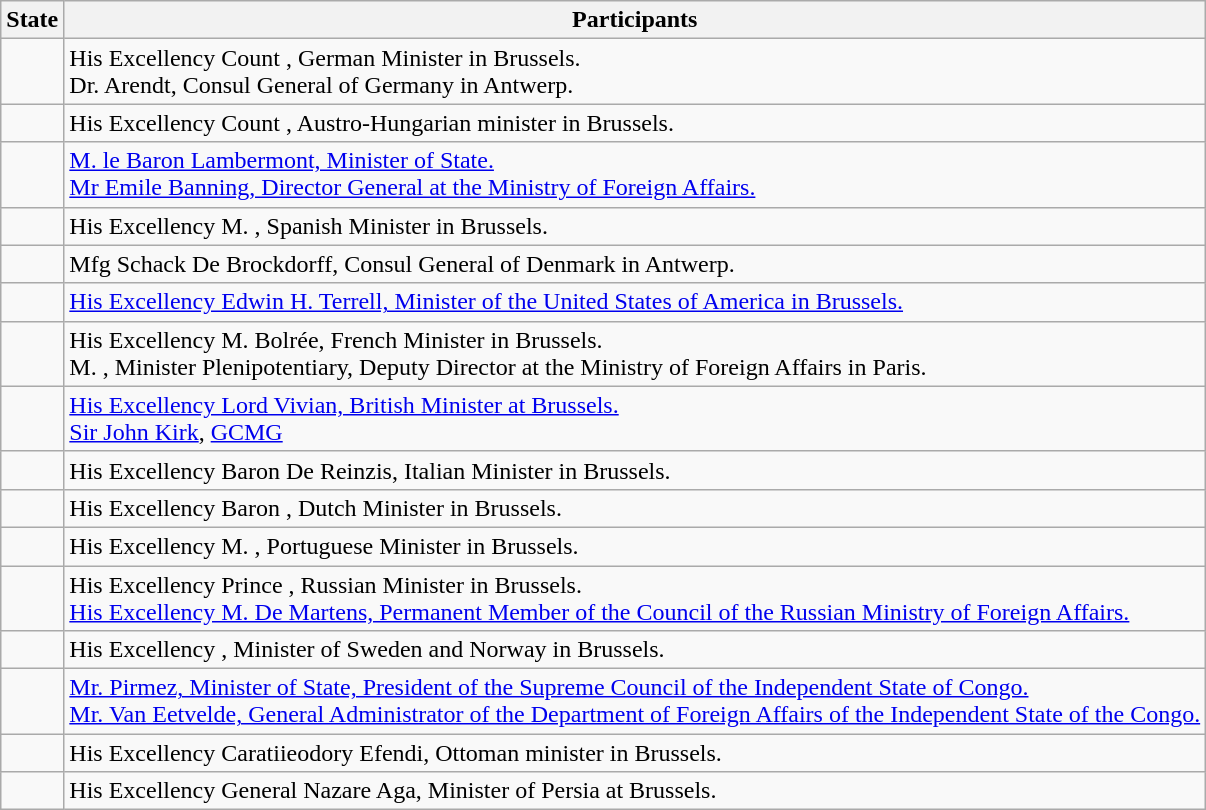<table class="wikitable sortable">
<tr>
<th>State</th>
<th>Participants</th>
</tr>
<tr>
<td></td>
<td>His Excellency Count , German Minister in Brussels.<br> Dr. Arendt, Consul General of Germany in Antwerp.</td>
</tr>
<tr>
<td></td>
<td>His Excellency Count , Austro-Hungarian minister in Brussels.</td>
</tr>
<tr>
<td></td>
<td><a href='#'>M. le Baron Lambermont, Minister of State.</a><br> <a href='#'>Mr Emile Banning, Director General at the Ministry of Foreign Affairs.</a></td>
</tr>
<tr>
<td></td>
<td>His Excellency M. , Spanish Minister in Brussels.</td>
</tr>
<tr>
<td></td>
<td>Mfg Schack De Brockdorff, Consul General of Denmark in Antwerp.</td>
</tr>
<tr>
<td></td>
<td><a href='#'>His Excellency Edwin H. Terrell, Minister of the United States of America in Brussels.</a></td>
</tr>
<tr>
<td></td>
<td>His Excellency M. Bolrée, French Minister in Brussels.<br> M. , Minister Plenipotentiary, Deputy Director at the Ministry of Foreign Affairs in Paris.</td>
</tr>
<tr>
<td></td>
<td><a href='#'>His Excellency Lord Vivian, British Minister at Brussels.</a><br> <a href='#'>Sir John Kirk</a>, <a href='#'>GCMG</a></td>
</tr>
<tr>
<td></td>
<td>His Excellency Baron De Reinzis, Italian Minister in Brussels.</td>
</tr>
<tr>
<td></td>
<td>His Excellency Baron , Dutch Minister in Brussels.</td>
</tr>
<tr>
<td></td>
<td>His Excellency M. , Portuguese Minister in Brussels.</td>
</tr>
<tr>
<td></td>
<td>His Excellency Prince , Russian Minister in Brussels.<br> <a href='#'>His Excellency M. De Martens, Permanent Member of the Council of the Russian Ministry of Foreign Affairs.</a></td>
</tr>
<tr>
<td></td>
<td>His Excellency , Minister of Sweden and Norway in Brussels.</td>
</tr>
<tr>
<td></td>
<td><a href='#'>Mr. Pirmez, Minister of State, President of the Supreme Council of the Independent State of Congo.</a><br> <a href='#'>Mr. Van Eetvelde, General Administrator of the Department of Foreign Affairs of the Independent State of the Congo.</a></td>
</tr>
<tr>
<td></td>
<td>His Excellency Caratiieodory Efendi, Ottoman minister in Brussels.</td>
</tr>
<tr>
<td></td>
<td>His Excellency General Nazare Aga, Minister of Persia at Brussels.</td>
</tr>
</table>
